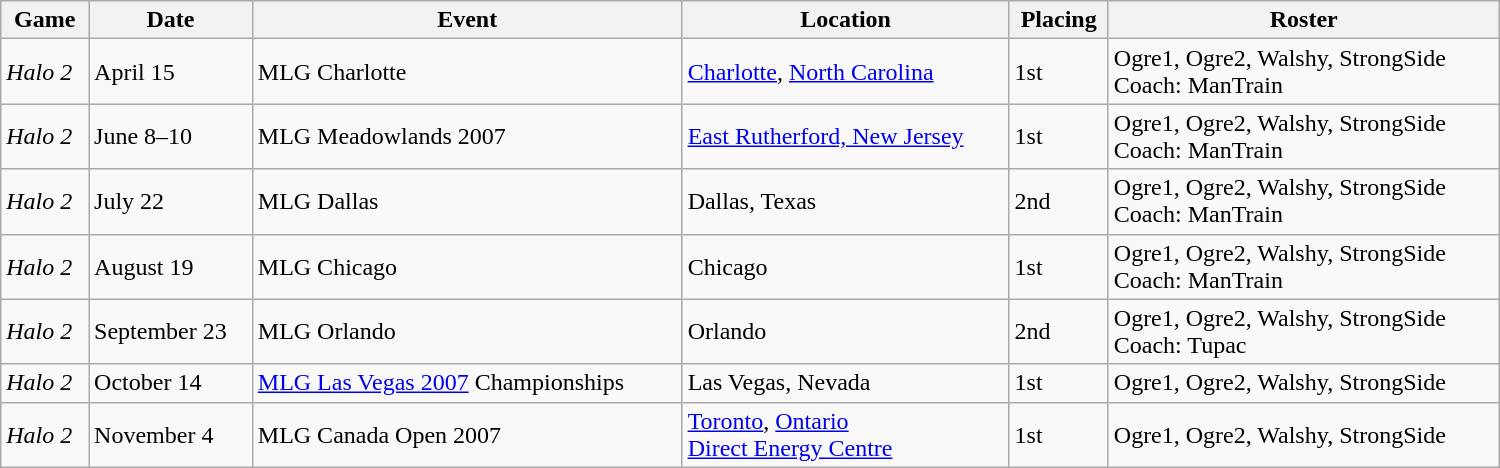<table class="wikitable sortable" width="1000px">
<tr>
<th>Game</th>
<th>Date</th>
<th>Event</th>
<th>Location</th>
<th>Placing</th>
<th>Roster</th>
</tr>
<tr>
<td><em>Halo 2</em></td>
<td>April 15</td>
<td>MLG Charlotte</td>
<td><a href='#'>Charlotte</a>, <a href='#'>North Carolina</a></td>
<td>1st</td>
<td>Ogre1, Ogre2, Walshy, StrongSide <br> Coach: ManTrain</td>
</tr>
<tr>
<td><em>Halo 2</em></td>
<td>June 8–10</td>
<td>MLG Meadowlands 2007</td>
<td><a href='#'>East Rutherford, New Jersey</a></td>
<td>1st</td>
<td>Ogre1, Ogre2, Walshy, StrongSide <br> Coach: ManTrain</td>
</tr>
<tr>
<td><em>Halo 2</em></td>
<td>July 22</td>
<td>MLG Dallas</td>
<td>Dallas, Texas</td>
<td>2nd</td>
<td>Ogre1, Ogre2, Walshy, StrongSide <br> Coach: ManTrain</td>
</tr>
<tr>
<td><em>Halo 2</em></td>
<td>August 19</td>
<td>MLG Chicago</td>
<td>Chicago</td>
<td>1st</td>
<td>Ogre1, Ogre2, Walshy, StrongSide <br> Coach: ManTrain</td>
</tr>
<tr>
<td><em>Halo 2</em></td>
<td>September 23</td>
<td>MLG Orlando</td>
<td>Orlando</td>
<td>2nd</td>
<td>Ogre1, Ogre2, Walshy, StrongSide <br> Coach: Tupac</td>
</tr>
<tr>
<td><em>Halo 2</em></td>
<td>October 14</td>
<td><a href='#'>MLG Las Vegas 2007</a> Championships</td>
<td>Las Vegas, Nevada</td>
<td>1st</td>
<td>Ogre1, Ogre2, Walshy, StrongSide</td>
</tr>
<tr>
<td><em>Halo 2</em></td>
<td>November 4</td>
<td>MLG Canada Open 2007</td>
<td><a href='#'>Toronto</a>, <a href='#'>Ontario</a> <br> <a href='#'>Direct Energy Centre</a></td>
<td>1st</td>
<td>Ogre1, Ogre2, Walshy, StrongSide</td>
</tr>
</table>
